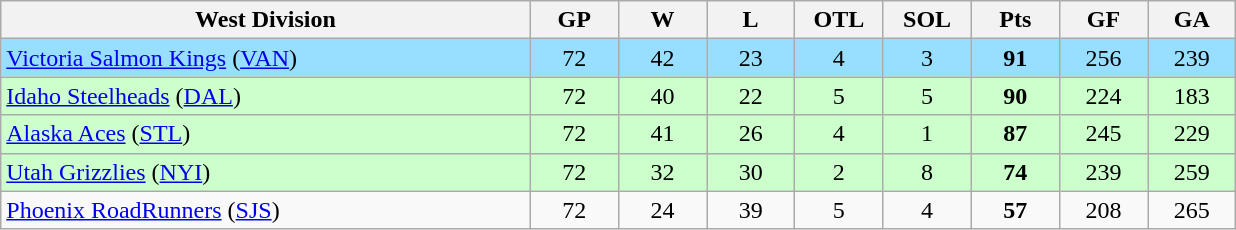<table class="wikitable" style="text-align:center">
<tr>
<th bgcolor="#DDDDFF" width="30%">West Division</th>
<th bgcolor="#DDDDFF" width="5%">GP</th>
<th bgcolor="#DDDDFF" width="5%">W</th>
<th bgcolor="#DDDDFF" width="5%">L</th>
<th bgcolor="#DDDDFF" width="5%">OTL</th>
<th bgcolor="#DDDDFF" width="5%">SOL</th>
<th bgcolor="#DDDDFF" width="5%">Pts</th>
<th bgcolor="#DDDDFF" width="5%">GF</th>
<th bgcolor="#DDDDFF" width="5%">GA</th>
</tr>
<tr bgcolor="#97DEFF">
<td align=left><a href='#'>Victoria Salmon Kings</a> (<a href='#'>VAN</a>)</td>
<td>72</td>
<td>42</td>
<td>23</td>
<td>4</td>
<td>3</td>
<td><strong>91</strong></td>
<td>256</td>
<td>239</td>
</tr>
<tr bgcolor="#ccffcc">
<td align=left><a href='#'>Idaho Steelheads</a> (<a href='#'>DAL</a>)</td>
<td>72</td>
<td>40</td>
<td>22</td>
<td>5</td>
<td>5</td>
<td><strong>90</strong></td>
<td>224</td>
<td>183</td>
</tr>
<tr bgcolor="#ccffcc">
<td align=left><a href='#'>Alaska Aces</a> (<a href='#'>STL</a>)</td>
<td>72</td>
<td>41</td>
<td>26</td>
<td>4</td>
<td>1</td>
<td><strong>87</strong></td>
<td>245</td>
<td>229</td>
</tr>
<tr bgcolor="#ccffcc">
<td align=left><a href='#'>Utah Grizzlies</a> (<a href='#'>NYI</a>)</td>
<td>72</td>
<td>32</td>
<td>30</td>
<td>2</td>
<td>8</td>
<td><strong>74</strong></td>
<td>239</td>
<td>259</td>
</tr>
<tr>
<td align=left><a href='#'>Phoenix RoadRunners</a> (<a href='#'>SJS</a>)</td>
<td>72</td>
<td>24</td>
<td>39</td>
<td>5</td>
<td>4</td>
<td><strong>57</strong></td>
<td>208</td>
<td>265</td>
</tr>
</table>
